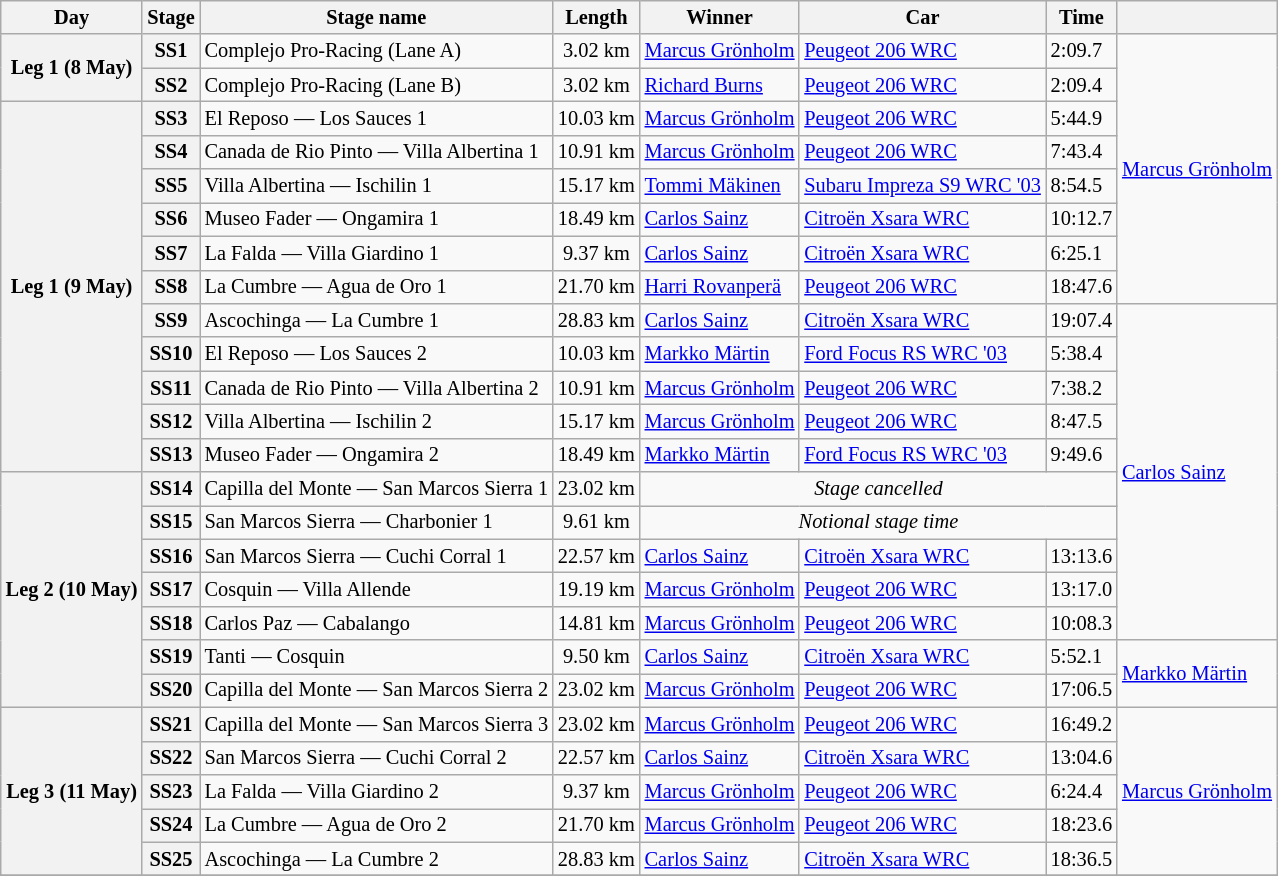<table class="wikitable" style="font-size: 85%;">
<tr>
<th>Day</th>
<th>Stage</th>
<th>Stage name</th>
<th>Length</th>
<th>Winner</th>
<th>Car</th>
<th>Time</th>
<th></th>
</tr>
<tr>
<th rowspan="2">Leg 1 (8 May)</th>
<th>SS1</th>
<td>Complejo Pro-Racing (Lane A)</td>
<td align="center">3.02 km</td>
<td> <a href='#'>Marcus Grönholm</a></td>
<td><a href='#'>Peugeot 206 WRC</a></td>
<td>2:09.7</td>
<td rowspan="8"> <a href='#'>Marcus Grönholm</a></td>
</tr>
<tr>
<th>SS2</th>
<td>Complejo Pro-Racing (Lane B)</td>
<td align="center">3.02 km</td>
<td> <a href='#'>Richard Burns</a></td>
<td><a href='#'>Peugeot 206 WRC</a></td>
<td>2:09.4</td>
</tr>
<tr>
<th rowspan="11">Leg 1 (9 May)</th>
<th>SS3</th>
<td>El Reposo — Los Sauces 1</td>
<td align="center">10.03 km</td>
<td> <a href='#'>Marcus Grönholm</a></td>
<td><a href='#'>Peugeot 206 WRC</a></td>
<td>5:44.9</td>
</tr>
<tr>
<th>SS4</th>
<td>Canada de Rio Pinto — Villa Albertina 1</td>
<td align="center">10.91 km</td>
<td> <a href='#'>Marcus Grönholm</a></td>
<td><a href='#'>Peugeot 206 WRC</a></td>
<td>7:43.4</td>
</tr>
<tr>
<th>SS5</th>
<td>Villa Albertina — Ischilin 1</td>
<td align="center">15.17 km</td>
<td> <a href='#'>Tommi Mäkinen</a></td>
<td><a href='#'>Subaru Impreza S9 WRC '03</a></td>
<td>8:54.5</td>
</tr>
<tr>
<th>SS6</th>
<td>Museo Fader — Ongamira 1</td>
<td align="center">18.49 km</td>
<td> <a href='#'>Carlos Sainz</a></td>
<td><a href='#'>Citroën Xsara WRC</a></td>
<td>10:12.7</td>
</tr>
<tr>
<th>SS7</th>
<td>La Falda — Villa Giardino 1</td>
<td align="center">9.37 km</td>
<td> <a href='#'>Carlos Sainz</a></td>
<td><a href='#'>Citroën Xsara WRC</a></td>
<td>6:25.1</td>
</tr>
<tr>
<th>SS8</th>
<td>La Cumbre — Agua de Oro 1</td>
<td align="center">21.70 km</td>
<td> <a href='#'>Harri Rovanperä</a></td>
<td><a href='#'>Peugeot 206 WRC</a></td>
<td>18:47.6</td>
</tr>
<tr>
<th>SS9</th>
<td>Ascochinga — La Cumbre 1</td>
<td align="center">28.83 km</td>
<td> <a href='#'>Carlos Sainz</a></td>
<td><a href='#'>Citroën Xsara WRC</a></td>
<td>19:07.4</td>
<td rowspan="10"> <a href='#'>Carlos Sainz</a></td>
</tr>
<tr>
<th>SS10</th>
<td>El Reposo — Los Sauces 2</td>
<td align="center">10.03 km</td>
<td> <a href='#'>Markko Märtin</a></td>
<td><a href='#'>Ford Focus RS WRC '03</a></td>
<td>5:38.4</td>
</tr>
<tr>
<th>SS11</th>
<td>Canada de Rio Pinto — Villa Albertina 2</td>
<td align="center">10.91 km</td>
<td> <a href='#'>Marcus Grönholm</a></td>
<td><a href='#'>Peugeot 206 WRC</a></td>
<td>7:38.2</td>
</tr>
<tr>
<th>SS12</th>
<td>Villa Albertina — Ischilin 2</td>
<td align="center">15.17 km</td>
<td> <a href='#'>Marcus Grönholm</a></td>
<td><a href='#'>Peugeot 206 WRC</a></td>
<td>8:47.5</td>
</tr>
<tr>
<th>SS13</th>
<td>Museo Fader — Ongamira 2</td>
<td align="center">18.49 km</td>
<td> <a href='#'>Markko Märtin</a></td>
<td><a href='#'>Ford Focus RS WRC '03</a></td>
<td>9:49.6</td>
</tr>
<tr>
<th rowspan="7">Leg 2 (10 May)</th>
<th>SS14</th>
<td>Capilla del Monte — San Marcos Sierra 1</td>
<td align="center">23.02 km</td>
<td colspan="3" align="center"><em>Stage cancelled</em></td>
</tr>
<tr>
<th>SS15</th>
<td>San Marcos Sierra — Charbonier 1</td>
<td align="center">9.61 km</td>
<td colspan="3" align="center"><em>Notional stage time</em></td>
</tr>
<tr>
<th>SS16</th>
<td>San Marcos Sierra — Cuchi Corral 1</td>
<td align="center">22.57 km</td>
<td> <a href='#'>Carlos Sainz</a></td>
<td><a href='#'>Citroën Xsara WRC</a></td>
<td>13:13.6</td>
</tr>
<tr>
<th>SS17</th>
<td>Cosquin — Villa Allende</td>
<td align="center">19.19 km</td>
<td> <a href='#'>Marcus Grönholm</a></td>
<td><a href='#'>Peugeot 206 WRC</a></td>
<td>13:17.0</td>
</tr>
<tr>
<th>SS18</th>
<td>Carlos Paz — Cabalango</td>
<td align="center">14.81 km</td>
<td> <a href='#'>Marcus Grönholm</a></td>
<td><a href='#'>Peugeot 206 WRC</a></td>
<td>10:08.3</td>
</tr>
<tr>
<th>SS19</th>
<td>Tanti — Cosquin</td>
<td align="center">9.50 km</td>
<td> <a href='#'>Carlos Sainz</a></td>
<td><a href='#'>Citroën Xsara WRC</a></td>
<td>5:52.1</td>
<td rowspan="2"> <a href='#'>Markko Märtin</a></td>
</tr>
<tr>
<th>SS20</th>
<td>Capilla del Monte — San Marcos Sierra 2</td>
<td align="center">23.02 km</td>
<td> <a href='#'>Marcus Grönholm</a></td>
<td><a href='#'>Peugeot 206 WRC</a></td>
<td>17:06.5</td>
</tr>
<tr>
<th rowspan="5">Leg 3 (11 May)</th>
<th>SS21</th>
<td>Capilla del Monte — San Marcos Sierra 3</td>
<td align="center">23.02 km</td>
<td> <a href='#'>Marcus Grönholm</a></td>
<td><a href='#'>Peugeot 206 WRC</a></td>
<td>16:49.2</td>
<td rowspan="5"> <a href='#'>Marcus Grönholm</a></td>
</tr>
<tr>
<th>SS22</th>
<td>San Marcos Sierra — Cuchi Corral 2</td>
<td align="center">22.57 km</td>
<td> <a href='#'>Carlos Sainz</a></td>
<td><a href='#'>Citroën Xsara WRC</a></td>
<td>13:04.6</td>
</tr>
<tr>
<th>SS23</th>
<td>La Falda — Villa Giardino 2</td>
<td align="center">9.37 km</td>
<td> <a href='#'>Marcus Grönholm</a></td>
<td><a href='#'>Peugeot 206 WRC</a></td>
<td>6:24.4</td>
</tr>
<tr>
<th>SS24</th>
<td>La Cumbre — Agua de Oro 2</td>
<td align="center">21.70 km</td>
<td> <a href='#'>Marcus Grönholm</a></td>
<td><a href='#'>Peugeot 206 WRC</a></td>
<td>18:23.6</td>
</tr>
<tr>
<th>SS25</th>
<td>Ascochinga — La Cumbre 2</td>
<td align="center">28.83 km</td>
<td> <a href='#'>Carlos Sainz</a></td>
<td><a href='#'>Citroën Xsara WRC</a></td>
<td>18:36.5</td>
</tr>
<tr>
</tr>
</table>
